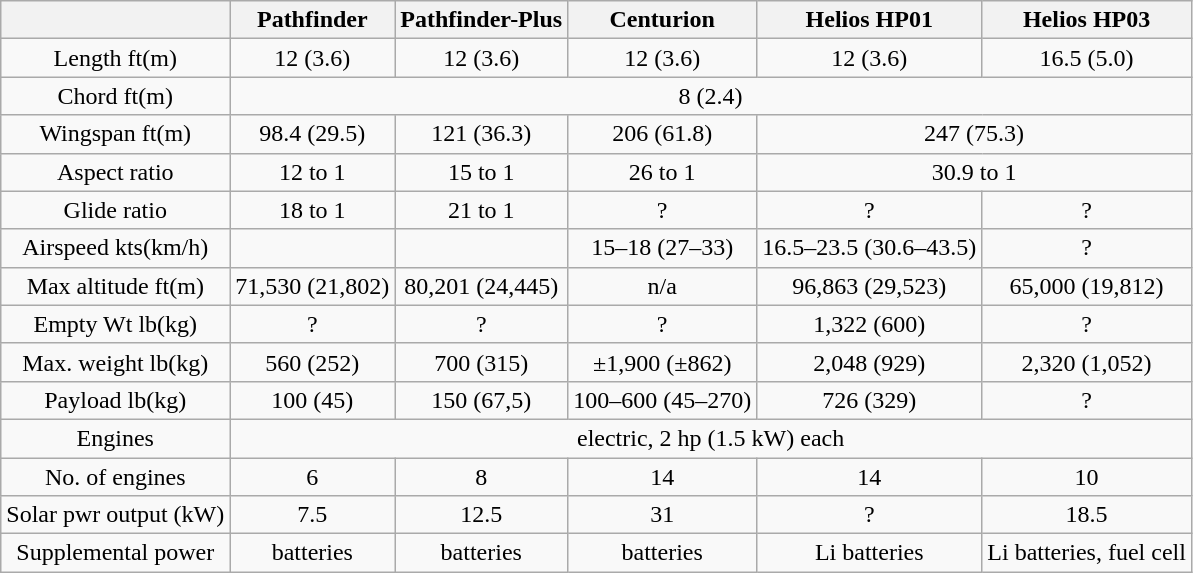<table class="wikitable" style="text-align:center;">
<tr>
<th> </th>
<th>Pathfinder</th>
<th>Pathfinder-Plus</th>
<th>Centurion</th>
<th>Helios HP01</th>
<th>Helios HP03</th>
</tr>
<tr>
<td>Length ft(m)</td>
<td>12 (3.6)</td>
<td>12 (3.6)</td>
<td>12 (3.6)</td>
<td>12 (3.6)</td>
<td>16.5 (5.0)</td>
</tr>
<tr>
<td>Chord ft(m)</td>
<td colspan="5">8 (2.4)</td>
</tr>
<tr>
<td>Wingspan ft(m)</td>
<td>98.4 (29.5)</td>
<td>121 (36.3)</td>
<td>206 (61.8)</td>
<td colspan="2">247 (75.3)</td>
</tr>
<tr>
<td>Aspect ratio</td>
<td>12 to 1</td>
<td>15 to 1</td>
<td>26 to 1</td>
<td colspan="2">30.9 to 1</td>
</tr>
<tr>
<td>Glide ratio</td>
<td>18 to 1</td>
<td>21 to 1</td>
<td>?</td>
<td>?</td>
<td>?</td>
</tr>
<tr>
<td>Airspeed kts(km/h)</td>
<td></td>
<td></td>
<td>15–18 (27–33)</td>
<td>16.5–23.5 (30.6–43.5)</td>
<td>?</td>
</tr>
<tr>
<td>Max altitude ft(m)</td>
<td>71,530 (21,802)</td>
<td>80,201 (24,445)</td>
<td>n/a</td>
<td>96,863 (29,523)</td>
<td>65,000 (19,812)</td>
</tr>
<tr>
<td>Empty Wt lb(kg)</td>
<td>?</td>
<td>?</td>
<td>?</td>
<td>1,322 (600)</td>
<td>?</td>
</tr>
<tr>
<td>Max. weight lb(kg)</td>
<td>560 (252)</td>
<td>700 (315)</td>
<td>±1,900 (±862)</td>
<td>2,048 (929)</td>
<td>2,320 (1,052)</td>
</tr>
<tr>
<td>Payload lb(kg)</td>
<td>100 (45)</td>
<td>150 (67,5)</td>
<td>100–600 (45–270)</td>
<td>726 (329)</td>
<td>?</td>
</tr>
<tr>
<td>Engines</td>
<td colspan="5">electric, 2 hp (1.5 kW) each</td>
</tr>
<tr>
<td>No. of engines</td>
<td>6</td>
<td>8</td>
<td>14</td>
<td>14</td>
<td>10</td>
</tr>
<tr>
<td>Solar pwr output (kW)</td>
<td>7.5</td>
<td>12.5</td>
<td>31</td>
<td>?</td>
<td>18.5</td>
</tr>
<tr>
<td>Supplemental power</td>
<td>batteries</td>
<td>batteries</td>
<td>batteries</td>
<td>Li batteries</td>
<td>Li batteries, fuel cell</td>
</tr>
</table>
